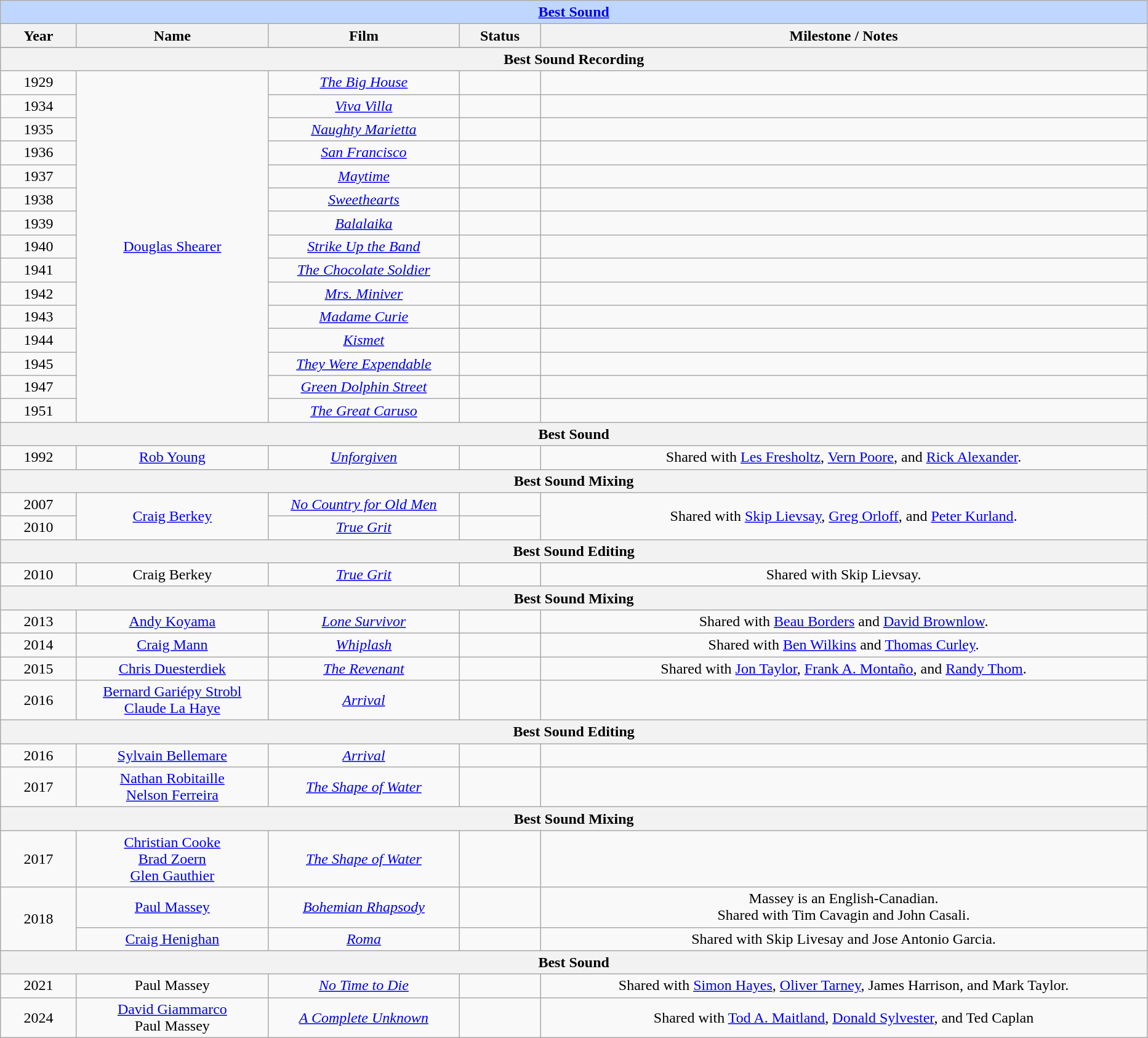<table class="wikitable" style="text-align: center">
<tr style="background:#bfd7ff;">
<td colspan="5" style="text-align:center;"><strong><a href='#'>Best Sound</a></strong> </td>
</tr>
<tr style="background:#ebf5ff;">
<th style="width:075px;">Year</th>
<th style="width:200px;">Name</th>
<th style="width:200px;">Film</th>
<th style="width:080px;">Status</th>
<th style="width:650px;">Milestone / Notes</th>
</tr>
<tr>
</tr>
<tr>
<th colspan="5">Best Sound Recording</th>
</tr>
<tr>
<td>1929</td>
<td rowspan="15"><a href='#'>Douglas Shearer</a></td>
<td><em><a href='#'>The Big House</a></em></td>
<td></td>
<td></td>
</tr>
<tr>
<td>1934</td>
<td><em><a href='#'>Viva Villa</a></em></td>
<td></td>
<td></td>
</tr>
<tr>
<td>1935</td>
<td><em><a href='#'>Naughty Marietta</a></em></td>
<td></td>
<td></td>
</tr>
<tr>
<td>1936</td>
<td><em><a href='#'>San Francisco</a></em></td>
<td></td>
<td></td>
</tr>
<tr>
<td>1937</td>
<td><em><a href='#'>Maytime</a></em></td>
<td></td>
<td></td>
</tr>
<tr>
<td>1938</td>
<td><em><a href='#'>Sweethearts</a></em></td>
<td></td>
<td></td>
</tr>
<tr>
<td>1939</td>
<td><em><a href='#'>Balalaika</a></em></td>
<td></td>
<td></td>
</tr>
<tr>
<td>1940</td>
<td><em><a href='#'>Strike Up the Band</a></em></td>
<td></td>
<td></td>
</tr>
<tr>
<td>1941</td>
<td><em><a href='#'>The Chocolate Soldier</a></em></td>
<td></td>
<td></td>
</tr>
<tr>
<td>1942</td>
<td><em><a href='#'>Mrs. Miniver</a></em></td>
<td></td>
<td></td>
</tr>
<tr>
<td>1943</td>
<td><em><a href='#'>Madame Curie</a></em></td>
<td></td>
<td></td>
</tr>
<tr>
<td>1944</td>
<td><em><a href='#'>Kismet</a></em></td>
<td></td>
<td></td>
</tr>
<tr>
<td>1945</td>
<td><em><a href='#'>They Were Expendable</a></em></td>
<td></td>
<td></td>
</tr>
<tr>
<td>1947</td>
<td><em><a href='#'>Green Dolphin Street</a></em></td>
<td></td>
<td></td>
</tr>
<tr>
<td>1951</td>
<td><em><a href='#'>The Great Caruso</a></em></td>
<td></td>
<td></td>
</tr>
<tr>
<th colspan="5">Best Sound</th>
</tr>
<tr>
<td>1992</td>
<td><a href='#'>Rob Young</a></td>
<td><em><a href='#'>Unforgiven</a></em></td>
<td></td>
<td>Shared with <a href='#'>Les Fresholtz</a>, <a href='#'>Vern Poore</a>, and <a href='#'>Rick Alexander</a>.</td>
</tr>
<tr>
<th colspan="5">Best Sound Mixing</th>
</tr>
<tr>
<td>2007</td>
<td rowspan="2"><a href='#'>Craig Berkey</a></td>
<td><em><a href='#'>No Country for Old Men</a></em></td>
<td></td>
<td rowspan="2">Shared with <a href='#'>Skip Lievsay</a>, <a href='#'>Greg Orloff</a>, and <a href='#'>Peter Kurland</a>.</td>
</tr>
<tr>
<td>2010</td>
<td><em><a href='#'>True Grit</a></em></td>
<td></td>
</tr>
<tr>
<th colspan="5">Best Sound Editing</th>
</tr>
<tr>
<td>2010</td>
<td>Craig Berkey</td>
<td><em><a href='#'>True Grit</a></em></td>
<td></td>
<td>Shared with Skip Lievsay.</td>
</tr>
<tr>
<th colspan="5">Best Sound Mixing</th>
</tr>
<tr>
<td>2013</td>
<td><a href='#'>Andy Koyama</a></td>
<td><em><a href='#'>Lone Survivor</a></em></td>
<td></td>
<td>Shared with <a href='#'>Beau Borders</a> and <a href='#'>David Brownlow</a>.</td>
</tr>
<tr>
<td>2014</td>
<td><a href='#'>Craig Mann</a></td>
<td><em><a href='#'>Whiplash</a></em></td>
<td></td>
<td>Shared with <a href='#'>Ben Wilkins</a> and <a href='#'>Thomas Curley</a>.</td>
</tr>
<tr>
<td>2015</td>
<td><a href='#'>Chris Duesterdiek</a></td>
<td><em><a href='#'>The Revenant</a></em></td>
<td></td>
<td>Shared with <a href='#'>Jon Taylor</a>, <a href='#'>Frank A. Montaño</a>, and <a href='#'>Randy Thom</a>.</td>
</tr>
<tr>
<td>2016</td>
<td><a href='#'>Bernard Gariépy Strobl</a><br><a href='#'>Claude La Haye</a></td>
<td><em><a href='#'>Arrival</a></em></td>
<td></td>
<td></td>
</tr>
<tr>
<th colspan="5">Best Sound Editing</th>
</tr>
<tr>
<td>2016</td>
<td><a href='#'>Sylvain Bellemare</a></td>
<td><em><a href='#'>Arrival</a></em></td>
<td></td>
<td></td>
</tr>
<tr>
<td>2017</td>
<td><a href='#'>Nathan Robitaille</a><br><a href='#'>Nelson Ferreira</a></td>
<td><a href='#'><em>The Shape of Water</em></a></td>
<td></td>
<td></td>
</tr>
<tr>
<th colspan="5">Best Sound Mixing</th>
</tr>
<tr>
<td>2017</td>
<td><a href='#'>Christian Cooke</a><br><a href='#'>Brad Zoern</a><br><a href='#'>Glen Gauthier</a></td>
<td><a href='#'><em>The Shape of Water</em></a></td>
<td></td>
<td></td>
</tr>
<tr>
<td rowspan=2>2018</td>
<td><a href='#'>Paul Massey</a></td>
<td><em><a href='#'>Bohemian Rhapsody</a></em></td>
<td></td>
<td>Massey is an English-Canadian.<br>Shared with Tim Cavagin and John Casali.</td>
</tr>
<tr>
<td><a href='#'>Craig Henighan</a></td>
<td><em><a href='#'>Roma</a></em></td>
<td></td>
<td>Shared with Skip Livesay and Jose Antonio Garcia.</td>
</tr>
<tr>
<th colspan="5">Best Sound</th>
</tr>
<tr>
<td>2021</td>
<td>Paul Massey</td>
<td><em><a href='#'>No Time to Die</a></em></td>
<td></td>
<td>Shared with <a href='#'>Simon Hayes</a>, <a href='#'>Oliver Tarney</a>, James Harrison, and Mark Taylor.</td>
</tr>
<tr>
<td>2024</td>
<td><a href='#'>David Giammarco</a><br>Paul Massey</td>
<td><em><a href='#'>A Complete Unknown</a></em></td>
<td></td>
<td>Shared with <a href='#'>Tod A. Maitland</a>, <a href='#'>Donald Sylvester</a>, and Ted Caplan</td>
</tr>
</table>
